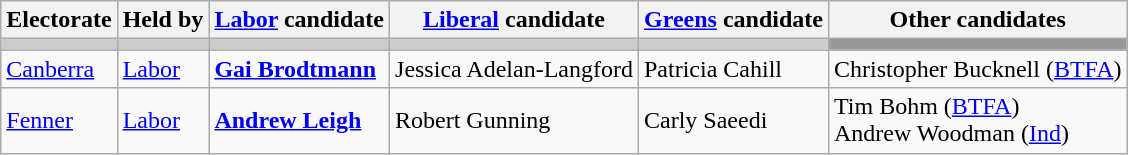<table class="wikitable">
<tr>
<th>Electorate</th>
<th>Held by</th>
<th><a href='#'>Labor</a> candidate</th>
<th><a href='#'>Liberal</a> candidate</th>
<th><a href='#'>Greens</a> candidate</th>
<th>Other candidates</th>
</tr>
<tr style="background:#ccc;">
<td></td>
<td></td>
<td></td>
<td></td>
<td></td>
<td style="background:#999;"></td>
</tr>
<tr>
<td><a href='#'>Canberra</a></td>
<td><a href='#'>Labor</a></td>
<td><strong><a href='#'>Gai Brodtmann</a></strong></td>
<td>Jessica Adelan-Langford</td>
<td>Patricia Cahill</td>
<td>Christopher Bucknell (<a href='#'>BTFA</a>)</td>
</tr>
<tr>
<td><a href='#'>Fenner</a></td>
<td><a href='#'>Labor</a></td>
<td><strong><a href='#'>Andrew Leigh</a></strong></td>
<td>Robert Gunning</td>
<td>Carly Saeedi</td>
<td>Tim Bohm (<a href='#'>BTFA</a>)<br>Andrew Woodman (<a href='#'>Ind</a>)</td>
</tr>
</table>
